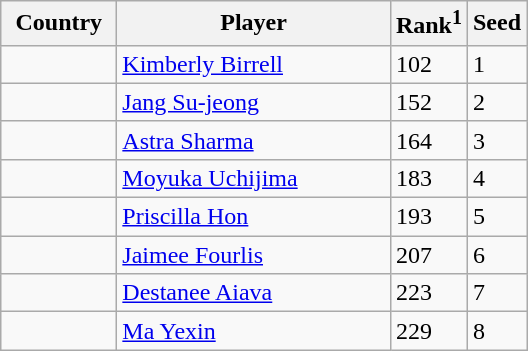<table class="sortable wikitable">
<tr>
<th width="70">Country</th>
<th width="175">Player</th>
<th>Rank<sup>1</sup></th>
<th>Seed</th>
</tr>
<tr>
<td></td>
<td><a href='#'>Kimberly Birrell</a></td>
<td>102</td>
<td>1</td>
</tr>
<tr>
<td></td>
<td><a href='#'>Jang Su-jeong</a></td>
<td>152</td>
<td>2</td>
</tr>
<tr>
<td></td>
<td><a href='#'>Astra Sharma</a></td>
<td>164</td>
<td>3</td>
</tr>
<tr>
<td></td>
<td><a href='#'>Moyuka Uchijima</a></td>
<td>183</td>
<td>4</td>
</tr>
<tr>
<td></td>
<td><a href='#'>Priscilla Hon</a></td>
<td>193</td>
<td>5</td>
</tr>
<tr>
<td></td>
<td><a href='#'>Jaimee Fourlis</a></td>
<td>207</td>
<td>6</td>
</tr>
<tr>
<td></td>
<td><a href='#'>Destanee Aiava</a></td>
<td>223</td>
<td>7</td>
</tr>
<tr>
<td></td>
<td><a href='#'>Ma Yexin</a></td>
<td>229</td>
<td>8</td>
</tr>
</table>
